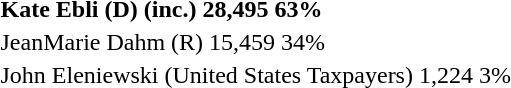<table>
<tr>
<td><strong>Kate Ebli (D) (inc.) 28,495 63%</strong></td>
</tr>
<tr>
<td>JeanMarie Dahm (R) 15,459 34%</td>
</tr>
<tr>
<td>John Eleniewski (United States Taxpayers) 1,224 3%</td>
</tr>
</table>
